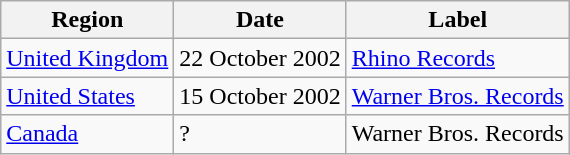<table class="wikitable">
<tr>
<th>Region</th>
<th>Date</th>
<th>Label</th>
</tr>
<tr>
<td><a href='#'>United Kingdom</a></td>
<td>22 October 2002</td>
<td><a href='#'>Rhino Records</a></td>
</tr>
<tr>
<td><a href='#'>United States</a></td>
<td>15 October 2002</td>
<td><a href='#'>Warner Bros. Records</a></td>
</tr>
<tr>
<td><a href='#'>Canada</a></td>
<td>?</td>
<td>Warner Bros. Records</td>
</tr>
</table>
